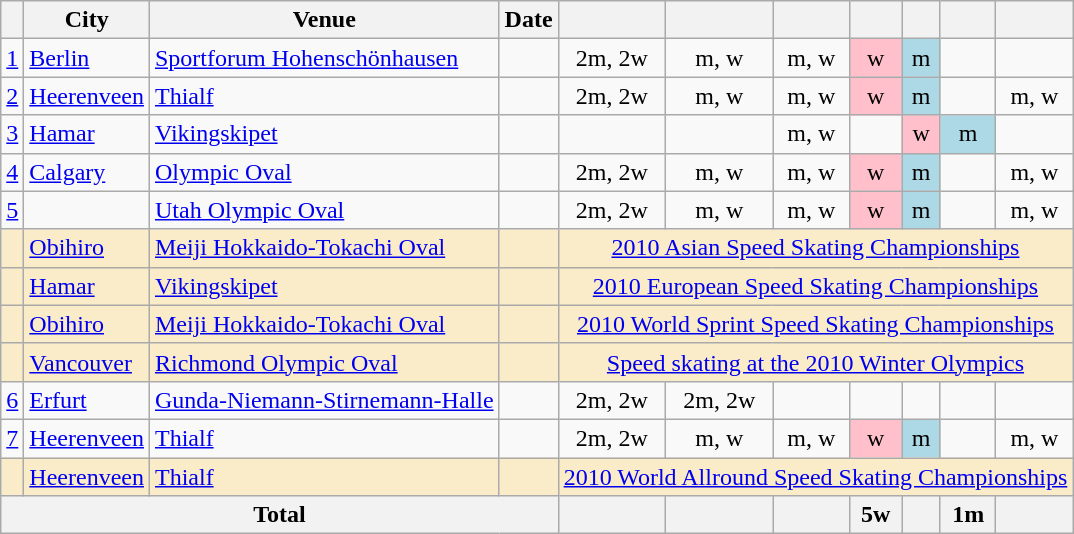<table class="wikitable" border="1" style="text-align:center">
<tr>
<th></th>
<th>City</th>
<th>Venue</th>
<th>Date</th>
<th></th>
<th></th>
<th></th>
<th></th>
<th></th>
<th></th>
<th></th>
</tr>
<tr>
<td><a href='#'>1</a></td>
<td align=left><a href='#'>Berlin</a></td>
<td align=left><a href='#'>Sportforum Hohenschönhausen</a></td>
<td align=right></td>
<td>2m, 2w</td>
<td>m, w</td>
<td>m, w</td>
<td bgcolor=pink>w</td>
<td bgcolor=lightblue>m</td>
<td></td>
<td></td>
</tr>
<tr>
<td><a href='#'>2</a></td>
<td align=left><a href='#'>Heerenveen</a></td>
<td align=left><a href='#'>Thialf</a></td>
<td align=right></td>
<td>2m, 2w</td>
<td>m, w</td>
<td>m, w</td>
<td bgcolor=pink>w</td>
<td bgcolor=lightblue>m</td>
<td></td>
<td>m, w</td>
</tr>
<tr>
<td><a href='#'>3</a></td>
<td align=left><a href='#'>Hamar</a></td>
<td align=left><a href='#'>Vikingskipet</a></td>
<td align=right></td>
<td></td>
<td></td>
<td>m, w</td>
<td></td>
<td bgcolor=pink>w</td>
<td bgcolor=lightblue>m</td>
<td></td>
</tr>
<tr>
<td><a href='#'>4</a></td>
<td align=left><a href='#'>Calgary</a></td>
<td align=left><a href='#'>Olympic Oval</a></td>
<td align=right></td>
<td>2m, 2w</td>
<td>m, w</td>
<td>m, w</td>
<td bgcolor=pink>w</td>
<td bgcolor=lightblue>m</td>
<td></td>
<td>m, w</td>
</tr>
<tr>
<td><a href='#'>5</a></td>
<td align=left></td>
<td align=left><a href='#'>Utah Olympic Oval</a></td>
<td align=right></td>
<td>2m, 2w</td>
<td>m, w</td>
<td>m, w</td>
<td bgcolor=pink>w</td>
<td bgcolor=lightblue>m</td>
<td></td>
<td>m, w</td>
</tr>
<tr bgcolor=#faecc8>
<td></td>
<td align=left><a href='#'>Obihiro</a></td>
<td align=left><a href='#'>Meiji Hokkaido-Tokachi Oval</a></td>
<td align=right></td>
<td colspan=7><a href='#'>2010 Asian Speed Skating Championships</a></td>
</tr>
<tr bgcolor=#faecc8>
<td></td>
<td align=left><a href='#'>Hamar</a></td>
<td align=left><a href='#'>Vikingskipet</a></td>
<td align=right></td>
<td colspan=7><a href='#'>2010 European Speed Skating Championships</a></td>
</tr>
<tr bgcolor=#faecc8>
<td></td>
<td align=left><a href='#'>Obihiro</a></td>
<td align=left><a href='#'>Meiji Hokkaido-Tokachi Oval</a></td>
<td align=right></td>
<td colspan=7><a href='#'>2010 World Sprint Speed Skating Championships</a></td>
</tr>
<tr bgcolor=#faecc8>
<td></td>
<td align=left><a href='#'>Vancouver</a></td>
<td align=left><a href='#'>Richmond Olympic Oval</a></td>
<td align=right></td>
<td colspan=7><a href='#'>Speed skating at the 2010 Winter Olympics</a></td>
</tr>
<tr>
<td><a href='#'>6</a></td>
<td align=left><a href='#'>Erfurt</a></td>
<td align=left><a href='#'>Gunda-Niemann-Stirnemann-Halle</a></td>
<td align=right></td>
<td>2m, 2w</td>
<td>2m, 2w</td>
<td></td>
<td></td>
<td></td>
<td></td>
<td></td>
</tr>
<tr>
<td><a href='#'>7</a></td>
<td align=left><a href='#'>Heerenveen</a></td>
<td align=left><a href='#'>Thialf</a></td>
<td align=right></td>
<td>2m, 2w</td>
<td>m, w</td>
<td>m, w</td>
<td bgcolor=pink>w</td>
<td bgcolor=lightblue>m</td>
<td></td>
<td>m, w</td>
</tr>
<tr bgcolor=#faecc8>
<td></td>
<td align=left><a href='#'>Heerenveen</a></td>
<td align=left><a href='#'>Thialf</a></td>
<td align=right></td>
<td colspan=7><a href='#'>2010 World Allround Speed Skating Championships</a></td>
</tr>
<tr>
<th colspan=4 align=left>Total</th>
<th></th>
<th></th>
<th></th>
<th>5w</th>
<th></th>
<th>1m</th>
<th></th>
</tr>
</table>
